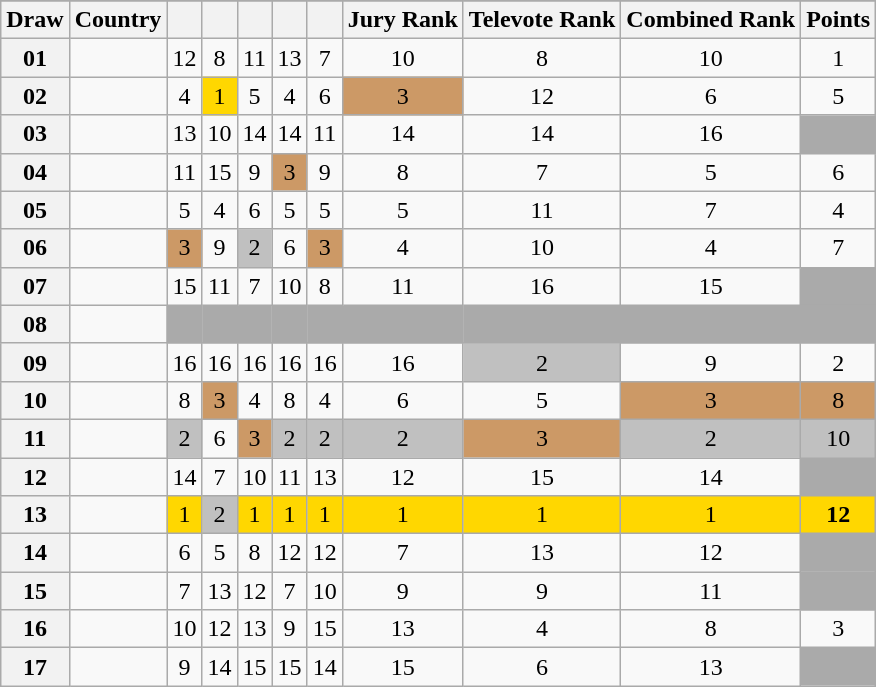<table class="sortable wikitable collapsible plainrowheaders" style="text-align:center;">
<tr>
</tr>
<tr>
<th scope="col">Draw</th>
<th scope="col">Country</th>
<th scope="col"><small></small></th>
<th scope="col"><small></small></th>
<th scope="col"><small></small></th>
<th scope="col"><small></small></th>
<th scope="col"><small></small></th>
<th scope="col">Jury Rank</th>
<th scope="col">Televote Rank</th>
<th scope="col">Combined Rank</th>
<th scope="col">Points</th>
</tr>
<tr>
<th scope="row" style="text-align:center;">01</th>
<td style="text-align:left;"></td>
<td>12</td>
<td>8</td>
<td>11</td>
<td>13</td>
<td>7</td>
<td>10</td>
<td>8</td>
<td>10</td>
<td>1</td>
</tr>
<tr>
<th scope="row" style="text-align:center;">02</th>
<td style="text-align:left;"></td>
<td>4</td>
<td style="background:gold;">1</td>
<td>5</td>
<td>4</td>
<td>6</td>
<td style="background:#CC9966;">3</td>
<td>12</td>
<td>6</td>
<td>5</td>
</tr>
<tr>
<th scope="row" style="text-align:center;">03</th>
<td style="text-align:left;"></td>
<td>13</td>
<td>10</td>
<td>14</td>
<td>14</td>
<td>11</td>
<td>14</td>
<td>14</td>
<td>16</td>
<td style="background:#AAAAAA;"></td>
</tr>
<tr>
<th scope="row" style="text-align:center;">04</th>
<td style="text-align:left;"></td>
<td>11</td>
<td>15</td>
<td>9</td>
<td style="background:#CC9966;">3</td>
<td>9</td>
<td>8</td>
<td>7</td>
<td>5</td>
<td>6</td>
</tr>
<tr>
<th scope="row" style="text-align:center;">05</th>
<td style="text-align:left;"></td>
<td>5</td>
<td>4</td>
<td>6</td>
<td>5</td>
<td>5</td>
<td>5</td>
<td>11</td>
<td>7</td>
<td>4</td>
</tr>
<tr>
<th scope="row" style="text-align:center;">06</th>
<td style="text-align:left;"></td>
<td style="background:#CC9966;">3</td>
<td>9</td>
<td style="background:silver;">2</td>
<td>6</td>
<td style="background:#CC9966;">3</td>
<td>4</td>
<td>10</td>
<td>4</td>
<td>7</td>
</tr>
<tr>
<th scope="row" style="text-align:center;">07</th>
<td style="text-align:left;"></td>
<td>15</td>
<td>11</td>
<td>7</td>
<td>10</td>
<td>8</td>
<td>11</td>
<td>16</td>
<td>15</td>
<td style="background:#AAAAAA;"></td>
</tr>
<tr class="sortbottom">
<th scope="row" style="text-align:center;">08</th>
<td style="text-align:left;"></td>
<td style="background:#AAAAAA;"></td>
<td style="background:#AAAAAA;"></td>
<td style="background:#AAAAAA;"></td>
<td style="background:#AAAAAA;"></td>
<td style="background:#AAAAAA;"></td>
<td style="background:#AAAAAA;"></td>
<td style="background:#AAAAAA;"></td>
<td style="background:#AAAAAA;"></td>
<td style="background:#AAAAAA;"></td>
</tr>
<tr>
<th scope="row" style="text-align:center;">09</th>
<td style="text-align:left;"></td>
<td>16</td>
<td>16</td>
<td>16</td>
<td>16</td>
<td>16</td>
<td>16</td>
<td style="background:silver;">2</td>
<td>9</td>
<td>2</td>
</tr>
<tr>
<th scope="row" style="text-align:center;">10</th>
<td style="text-align:left;"></td>
<td>8</td>
<td style="background:#CC9966;">3</td>
<td>4</td>
<td>8</td>
<td>4</td>
<td>6</td>
<td>5</td>
<td style="background:#CC9966;">3</td>
<td style="background:#CC9966;">8</td>
</tr>
<tr>
<th scope="row" style="text-align:center;">11</th>
<td style="text-align:left;"></td>
<td style="background:silver;">2</td>
<td>6</td>
<td style="background:#CC9966;">3</td>
<td style="background:silver;">2</td>
<td style="background:silver;">2</td>
<td style="background:silver;">2</td>
<td style="background:#CC9966;">3</td>
<td style="background:silver;">2</td>
<td style="background:silver;">10</td>
</tr>
<tr>
<th scope="row" style="text-align:center;">12</th>
<td style="text-align:left;"></td>
<td>14</td>
<td>7</td>
<td>10</td>
<td>11</td>
<td>13</td>
<td>12</td>
<td>15</td>
<td>14</td>
<td style="background:#AAAAAA;"></td>
</tr>
<tr>
<th scope="row" style="text-align:center;">13</th>
<td style="text-align:left;"></td>
<td style="background:gold;">1</td>
<td style="background:silver;">2</td>
<td style="background:gold;">1</td>
<td style="background:gold;">1</td>
<td style="background:gold;">1</td>
<td style="background:gold;">1</td>
<td style="background:gold;">1</td>
<td style="background:gold;">1</td>
<td style="background:gold;"><strong>12</strong></td>
</tr>
<tr>
<th scope="row" style="text-align:center;">14</th>
<td style="text-align:left;"></td>
<td>6</td>
<td>5</td>
<td>8</td>
<td>12</td>
<td>12</td>
<td>7</td>
<td>13</td>
<td>12</td>
<td style="background:#AAAAAA;"></td>
</tr>
<tr>
<th scope="row" style="text-align:center;">15</th>
<td style="text-align:left;"></td>
<td>7</td>
<td>13</td>
<td>12</td>
<td>7</td>
<td>10</td>
<td>9</td>
<td>9</td>
<td>11</td>
<td style="background:#AAAAAA;"></td>
</tr>
<tr>
<th scope="row" style="text-align:center;">16</th>
<td style="text-align:left;"></td>
<td>10</td>
<td>12</td>
<td>13</td>
<td>9</td>
<td>15</td>
<td>13</td>
<td>4</td>
<td>8</td>
<td>3</td>
</tr>
<tr>
<th scope="row" style="text-align:center;">17</th>
<td style="text-align:left;"></td>
<td>9</td>
<td>14</td>
<td>15</td>
<td>15</td>
<td>14</td>
<td>15</td>
<td>6</td>
<td>13</td>
<td style="background:#AAAAAA;"></td>
</tr>
</table>
